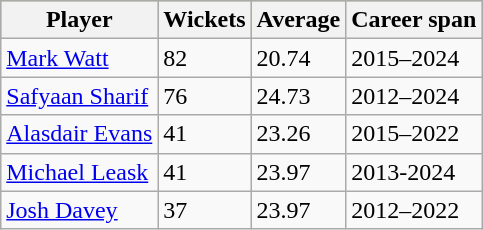<table class="wikitable">
<tr style="background:#bdb76b;">
<th>Player</th>
<th>Wickets</th>
<th>Average</th>
<th>Career span</th>
</tr>
<tr>
<td><a href='#'>Mark Watt</a></td>
<td>82</td>
<td>20.74</td>
<td>2015–2024</td>
</tr>
<tr>
<td><a href='#'>Safyaan Sharif</a></td>
<td>76</td>
<td>24.73</td>
<td>2012–2024</td>
</tr>
<tr>
<td><a href='#'>Alasdair Evans</a></td>
<td>41</td>
<td>23.26</td>
<td>2015–2022</td>
</tr>
<tr>
<td><a href='#'>Michael Leask</a></td>
<td>41</td>
<td>23.97</td>
<td>2013-2024</td>
</tr>
<tr>
<td><a href='#'>Josh Davey</a></td>
<td>37</td>
<td>23.97</td>
<td>2012–2022</td>
</tr>
</table>
